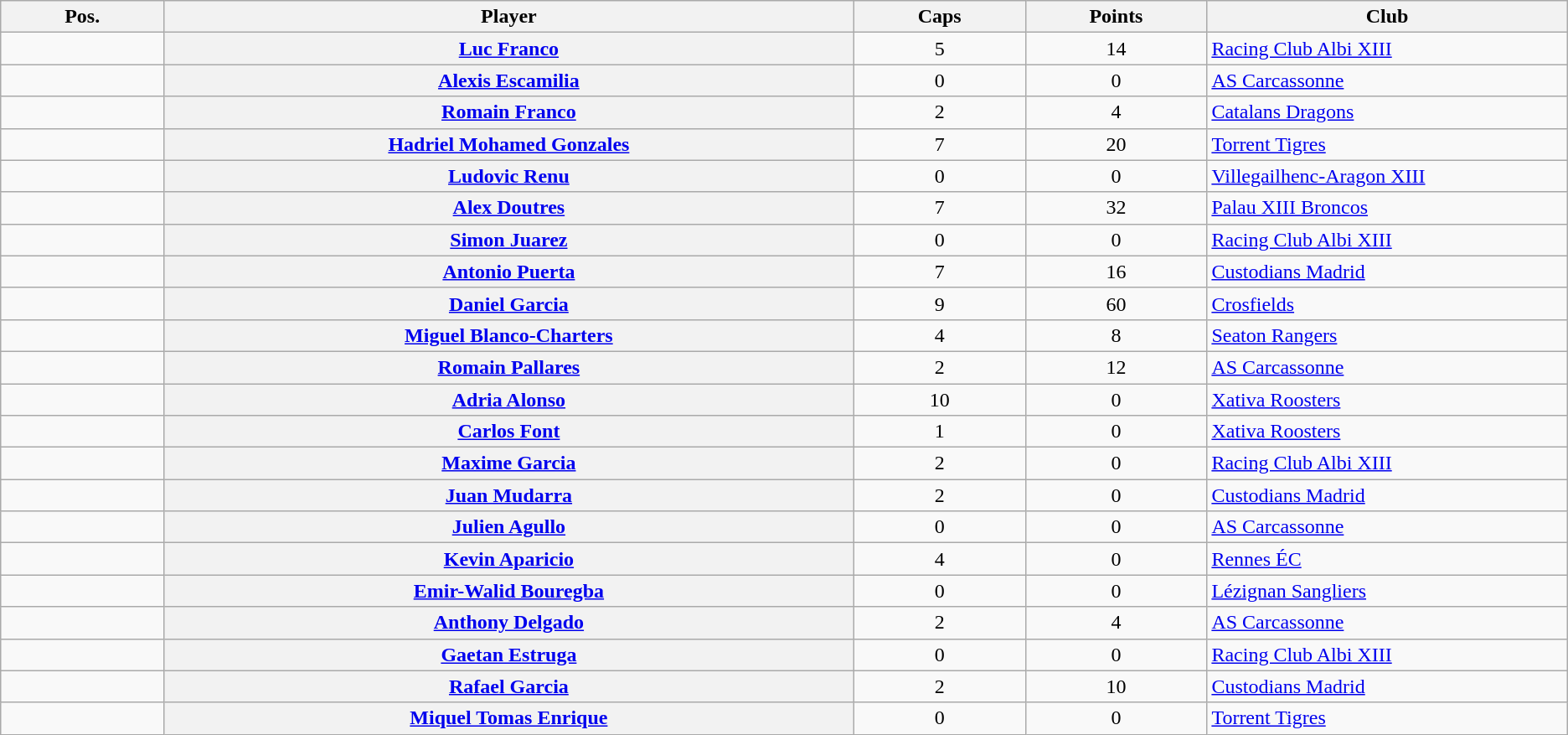<table class="wikitable">
<tr>
<th width=1%>Pos.</th>
<th width=5%>Player</th>
<th width=1%>Caps</th>
<th width=1%>Points</th>
<th width=2%>Club</th>
</tr>
<tr>
<td style="text-align:center;"></td>
<th style="text-align:center;"><a href='#'>Luc Franco</a></th>
<td style="text-align:center;">5</td>
<td style="text-align:center;">14</td>
<td>  <a href='#'>Racing Club Albi XIII</a></td>
</tr>
<tr>
<td style="text-align:center;"></td>
<th style="text-align:center;"><a href='#'>Alexis Escamilia</a></th>
<td style="text-align:center;">0</td>
<td style="text-align:center;">0</td>
<td>  <a href='#'>AS Carcassonne</a></td>
</tr>
<tr>
<td style="text-align:center;"></td>
<th style="text-align:center;"><a href='#'>Romain Franco</a></th>
<td style="text-align:center;">2</td>
<td style="text-align:center;">4</td>
<td>  <a href='#'>Catalans Dragons</a></td>
</tr>
<tr>
<td style="text-align:center;"></td>
<th style="text-align:center;"><a href='#'>Hadriel Mohamed Gonzales</a></th>
<td style="text-align:center;">7</td>
<td style="text-align:center;">20</td>
<td>  <a href='#'>Torrent Tigres</a></td>
</tr>
<tr>
<td style="text-align:center;"></td>
<th style="text-align:center;"><a href='#'>Ludovic Renu</a></th>
<td style="text-align:center;">0</td>
<td style="text-align:center;">0</td>
<td>  <a href='#'>Villegailhenc-Aragon XIII</a></td>
</tr>
<tr>
<td style="text-align:center;"></td>
<th style="text-align:center;"><a href='#'>Alex Doutres</a></th>
<td style="text-align:center;">7</td>
<td style="text-align:center;">32</td>
<td>  <a href='#'>Palau XIII Broncos</a></td>
</tr>
<tr>
<td style="text-align:center;"></td>
<th style="text-align:center;"><a href='#'>Simon Juarez</a></th>
<td style="text-align:center;">0</td>
<td style="text-align:center;">0</td>
<td>  <a href='#'>Racing Club Albi XIII</a></td>
</tr>
<tr>
<td style="text-align:center;"></td>
<th style="text-align:center;"><a href='#'>Antonio Puerta</a></th>
<td style="text-align:center;">7</td>
<td style="text-align:center;">16</td>
<td>  <a href='#'>Custodians Madrid</a></td>
</tr>
<tr>
<td style="text-align:center;"></td>
<th style="text-align:center;"><a href='#'>Daniel Garcia</a></th>
<td style="text-align:center;">9</td>
<td style="text-align:center;">60</td>
<td>  <a href='#'>Crosfields</a></td>
</tr>
<tr>
<td style="text-align:center;"></td>
<th style="text-align:center;"><a href='#'>Miguel Blanco-Charters</a></th>
<td style="text-align:center;">4</td>
<td style="text-align:center;">8</td>
<td>  <a href='#'>Seaton Rangers</a></td>
</tr>
<tr>
<td style="text-align:center;"></td>
<th style="text-align:center;"><a href='#'>Romain Pallares</a></th>
<td style="text-align:center;">2</td>
<td style="text-align:center;">12</td>
<td>  <a href='#'>AS Carcassonne</a></td>
</tr>
<tr>
<td style="text-align:center;"></td>
<th style="text-align:center;"><a href='#'>Adria Alonso</a></th>
<td style="text-align:center;">10</td>
<td style="text-align:center;">0</td>
<td>  <a href='#'>Xativa Roosters</a></td>
</tr>
<tr>
<td style="text-align:center;"></td>
<th style="text-align:center;"><a href='#'>Carlos Font</a></th>
<td style="text-align:center;">1</td>
<td style="text-align:center;">0</td>
<td>  <a href='#'>Xativa Roosters</a></td>
</tr>
<tr>
<td style="text-align:center;"></td>
<th style="text-align:center;"><a href='#'>Maxime Garcia</a></th>
<td style="text-align:center;">2</td>
<td style="text-align:center;">0</td>
<td>  <a href='#'>Racing Club Albi XIII</a></td>
</tr>
<tr>
<td style="text-align:center;"></td>
<th style="text-align:center;"><a href='#'>Juan Mudarra</a></th>
<td style="text-align:center;">2</td>
<td style="text-align:center;">0</td>
<td>  <a href='#'>Custodians Madrid</a></td>
</tr>
<tr>
<td style="text-align:center;"></td>
<th style="text-align:center;"><a href='#'>Julien Agullo</a></th>
<td style="text-align:center;">0</td>
<td style="text-align:center;">0</td>
<td>  <a href='#'>AS Carcassonne</a></td>
</tr>
<tr>
<td style="text-align:center;"></td>
<th style="text-align:center;"><a href='#'>Kevin Aparicio</a></th>
<td style="text-align:center;">4</td>
<td style="text-align:center;">0</td>
<td>  <a href='#'>Rennes ÉC</a></td>
</tr>
<tr>
<td style="text-align:center;"></td>
<th style="text-align:center;"><a href='#'>Emir-Walid Bouregba</a></th>
<td style="text-align:center;">0</td>
<td style="text-align:center;">0</td>
<td>  <a href='#'>Lézignan Sangliers</a></td>
</tr>
<tr>
<td style="text-align:center;"></td>
<th style="text-align:center;"><a href='#'>Anthony Delgado</a></th>
<td style="text-align:center;">2</td>
<td style="text-align:center;">4</td>
<td>  <a href='#'>AS Carcassonne</a></td>
</tr>
<tr>
<td style="text-align:center;"></td>
<th style="text-align:center;"><a href='#'>Gaetan Estruga</a></th>
<td style="text-align:center;">0</td>
<td style="text-align:center;">0</td>
<td>  <a href='#'>Racing Club Albi XIII</a></td>
</tr>
<tr>
<td style="text-align:center;"></td>
<th style="text-align:center;"><a href='#'>Rafael Garcia</a></th>
<td style="text-align:center;">2</td>
<td style="text-align:center;">10</td>
<td>  <a href='#'>Custodians Madrid</a></td>
</tr>
<tr>
<td style="text-align:center;"></td>
<th style="text-align:center;"><a href='#'>Miquel Tomas Enrique</a></th>
<td style="text-align:center;">0</td>
<td style="text-align:center;">0</td>
<td>  <a href='#'>Torrent Tigres</a></td>
</tr>
</table>
